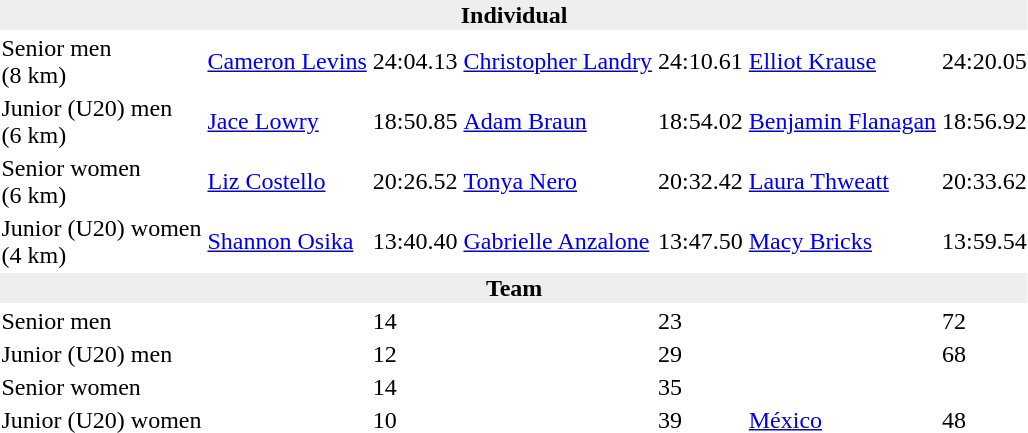<table>
<tr>
<td colspan=7 bgcolor=#eeeeee style=text-align:center;><strong>Individual</strong></td>
</tr>
<tr>
<td>Senior men<br>(8 km)</td>
<td><a href='#'>Cameron Levins</a><br></td>
<td>24:04.13</td>
<td><a href='#'>Christopher Landry</a><br></td>
<td>24:10.61</td>
<td><a href='#'>Elliot Krause</a><br></td>
<td>24:20.05</td>
</tr>
<tr>
<td>Junior (U20) men<br>(6 km)</td>
<td><a href='#'>Jace Lowry</a><br></td>
<td>18:50.85</td>
<td><a href='#'>Adam Braun</a><br></td>
<td>18:54.02</td>
<td><a href='#'>Benjamin Flanagan</a><br></td>
<td>18:56.92</td>
</tr>
<tr>
<td>Senior women<br>(6 km)</td>
<td><a href='#'>Liz Costello</a><br></td>
<td>20:26.52</td>
<td><a href='#'>Tonya Nero</a><br></td>
<td>20:32.42</td>
<td><a href='#'>Laura Thweatt</a><br></td>
<td>20:33.62</td>
</tr>
<tr>
<td>Junior (U20) women<br>(4 km)</td>
<td><a href='#'>Shannon Osika</a><br></td>
<td>13:40.40</td>
<td><a href='#'>Gabrielle Anzalone</a><br></td>
<td>13:47.50</td>
<td><a href='#'>Macy Bricks</a><br></td>
<td>13:59.54</td>
</tr>
<tr>
<td colspan=7 bgcolor=#eeeeee style=text-align:center;><strong>Team</strong></td>
</tr>
<tr>
<td>Senior men</td>
<td></td>
<td>14</td>
<td></td>
<td>23</td>
<td></td>
<td>72</td>
</tr>
<tr>
<td>Junior (U20) men</td>
<td></td>
<td>12</td>
<td></td>
<td>29</td>
<td></td>
<td>68</td>
</tr>
<tr>
<td>Senior women</td>
<td></td>
<td>14</td>
<td></td>
<td>35</td>
<td></td>
<td></td>
</tr>
<tr>
<td>Junior (U20) women</td>
<td></td>
<td>10</td>
<td></td>
<td>39</td>
<td> <a href='#'>México</a></td>
<td>48</td>
</tr>
</table>
